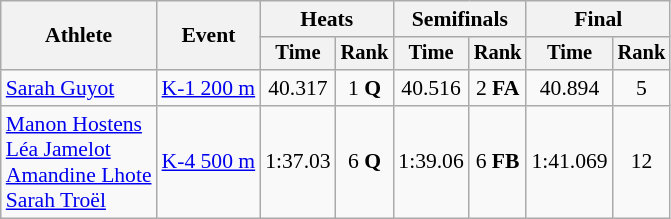<table class=wikitable style="font-size:90%">
<tr>
<th rowspan="2">Athlete</th>
<th rowspan="2">Event</th>
<th colspan=2>Heats</th>
<th colspan=2>Semifinals</th>
<th colspan=2>Final</th>
</tr>
<tr style="font-size:95%">
<th>Time</th>
<th>Rank</th>
<th>Time</th>
<th>Rank</th>
<th>Time</th>
<th>Rank</th>
</tr>
<tr align=center>
<td align=left><a href='#'>Sarah Guyot</a></td>
<td align=left><a href='#'>K-1 200 m</a></td>
<td>40.317</td>
<td>1 <strong>Q</strong></td>
<td>40.516</td>
<td>2 <strong>FA</strong></td>
<td>40.894</td>
<td>5</td>
</tr>
<tr align=center>
<td align=left><a href='#'>Manon Hostens</a><br><a href='#'>Léa Jamelot</a><br><a href='#'>Amandine Lhote</a><br><a href='#'>Sarah Troël</a></td>
<td align=left><a href='#'>K-4 500 m</a></td>
<td>1:37.03</td>
<td>6 <strong>Q</strong></td>
<td>1:39.06</td>
<td>6 <strong>FB</strong></td>
<td>1:41.069</td>
<td>12</td>
</tr>
</table>
